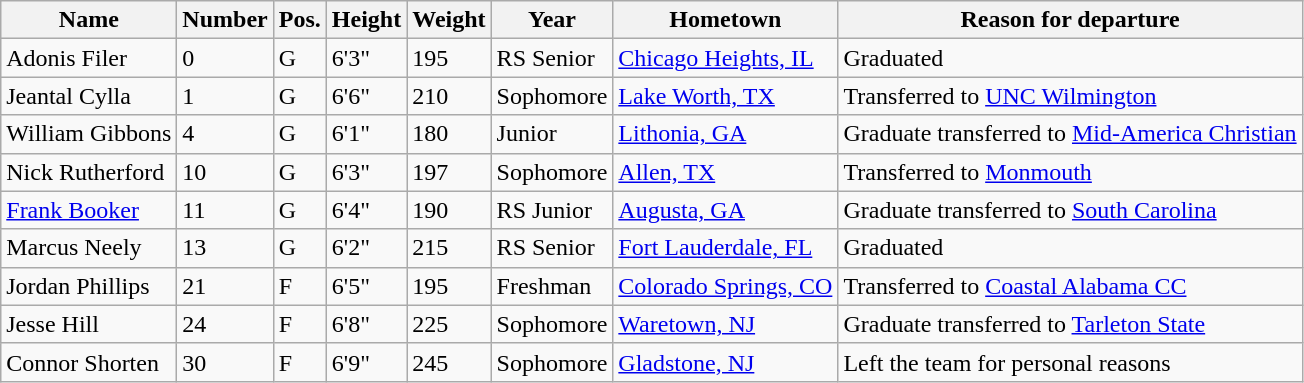<table class="wikitable sortable" border="1">
<tr>
<th>Name</th>
<th>Number</th>
<th>Pos.</th>
<th>Height</th>
<th>Weight</th>
<th>Year</th>
<th>Hometown</th>
<th class="unsortable">Reason for departure</th>
</tr>
<tr>
<td>Adonis Filer</td>
<td>0</td>
<td>G</td>
<td>6'3"</td>
<td>195</td>
<td>RS Senior</td>
<td><a href='#'>Chicago Heights, IL</a></td>
<td>Graduated</td>
</tr>
<tr>
<td>Jeantal Cylla</td>
<td>1</td>
<td>G</td>
<td>6'6"</td>
<td>210</td>
<td>Sophomore</td>
<td><a href='#'>Lake Worth, TX</a></td>
<td>Transferred to <a href='#'>UNC Wilmington</a></td>
</tr>
<tr>
<td>William Gibbons</td>
<td>4</td>
<td>G</td>
<td>6'1"</td>
<td>180</td>
<td>Junior</td>
<td><a href='#'>Lithonia, GA</a></td>
<td>Graduate transferred to <a href='#'>Mid-America Christian</a></td>
</tr>
<tr>
<td>Nick Rutherford</td>
<td>10</td>
<td>G</td>
<td>6'3"</td>
<td>197</td>
<td>Sophomore</td>
<td><a href='#'>Allen, TX</a></td>
<td>Transferred to <a href='#'>Monmouth</a></td>
</tr>
<tr>
<td><a href='#'>Frank Booker</a></td>
<td>11</td>
<td>G</td>
<td>6'4"</td>
<td>190</td>
<td>RS Junior</td>
<td><a href='#'>Augusta, GA</a></td>
<td>Graduate transferred to <a href='#'>South Carolina</a></td>
</tr>
<tr>
<td>Marcus Neely</td>
<td>13</td>
<td>G</td>
<td>6'2"</td>
<td>215</td>
<td>RS Senior</td>
<td><a href='#'>Fort Lauderdale, FL</a></td>
<td>Graduated</td>
</tr>
<tr>
<td>Jordan Phillips</td>
<td>21</td>
<td>F</td>
<td>6'5"</td>
<td>195</td>
<td>Freshman</td>
<td><a href='#'>Colorado Springs, CO</a></td>
<td>Transferred to <a href='#'>Coastal Alabama CC</a></td>
</tr>
<tr>
<td>Jesse Hill</td>
<td>24</td>
<td>F</td>
<td>6'8"</td>
<td>225</td>
<td>Sophomore</td>
<td><a href='#'>Waretown, NJ</a></td>
<td>Graduate transferred to <a href='#'>Tarleton State</a></td>
</tr>
<tr>
<td>Connor Shorten</td>
<td>30</td>
<td>F</td>
<td>6'9"</td>
<td>245</td>
<td>Sophomore</td>
<td><a href='#'>Gladstone, NJ</a></td>
<td>Left the team for personal reasons</td>
</tr>
</table>
